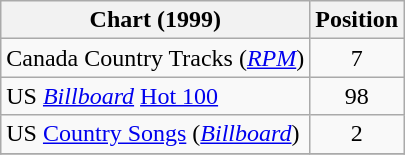<table class="wikitable sortable">
<tr>
<th scope="col">Chart (1999)</th>
<th scope="col">Position</th>
</tr>
<tr>
<td>Canada Country Tracks (<em><a href='#'>RPM</a></em>)</td>
<td align="center">7</td>
</tr>
<tr>
<td>US <em><a href='#'>Billboard</a></em> <a href='#'>Hot 100</a></td>
<td align="center">98</td>
</tr>
<tr>
<td>US <a href='#'>Country Songs</a> (<em><a href='#'>Billboard</a></em>)</td>
<td align="center">2</td>
</tr>
<tr>
</tr>
</table>
